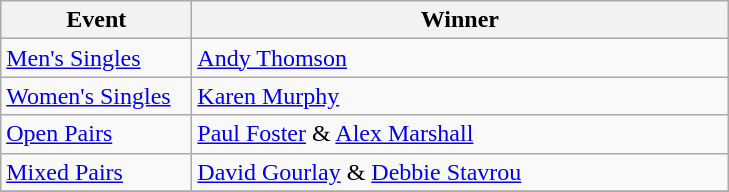<table class="wikitable" style="font-size: 100%">
<tr>
<th width=120>Event</th>
<th width=350>Winner</th>
</tr>
<tr>
<td><a href='#'>Men's Singles</a></td>
<td> <a href='#'>Andy Thomson</a></td>
</tr>
<tr>
<td><a href='#'>Women's Singles</a></td>
<td> <a href='#'>Karen Murphy</a></td>
</tr>
<tr>
<td><a href='#'>Open Pairs</a></td>
<td> <a href='#'>Paul Foster</a> &  <a href='#'>Alex Marshall</a></td>
</tr>
<tr>
<td><a href='#'>Mixed Pairs</a></td>
<td> <a href='#'>David Gourlay</a> &  <a href='#'>Debbie Stavrou</a></td>
</tr>
<tr>
</tr>
</table>
